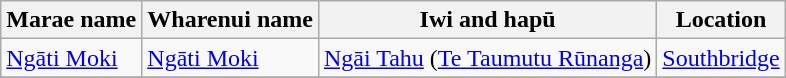<table class="wikitable sortable">
<tr>
<th>Marae name</th>
<th>Wharenui name</th>
<th>Iwi and hapū</th>
<th>Location</th>
</tr>
<tr>
<td><a href='#'>Ngāti Moki</a></td>
<td><a href='#'>Ngāti Moki</a></td>
<td><a href='#'>Ngāi Tahu</a> (<a href='#'>Te Taumutu Rūnanga</a>)</td>
<td><a href='#'>Southbridge</a></td>
</tr>
<tr>
</tr>
</table>
